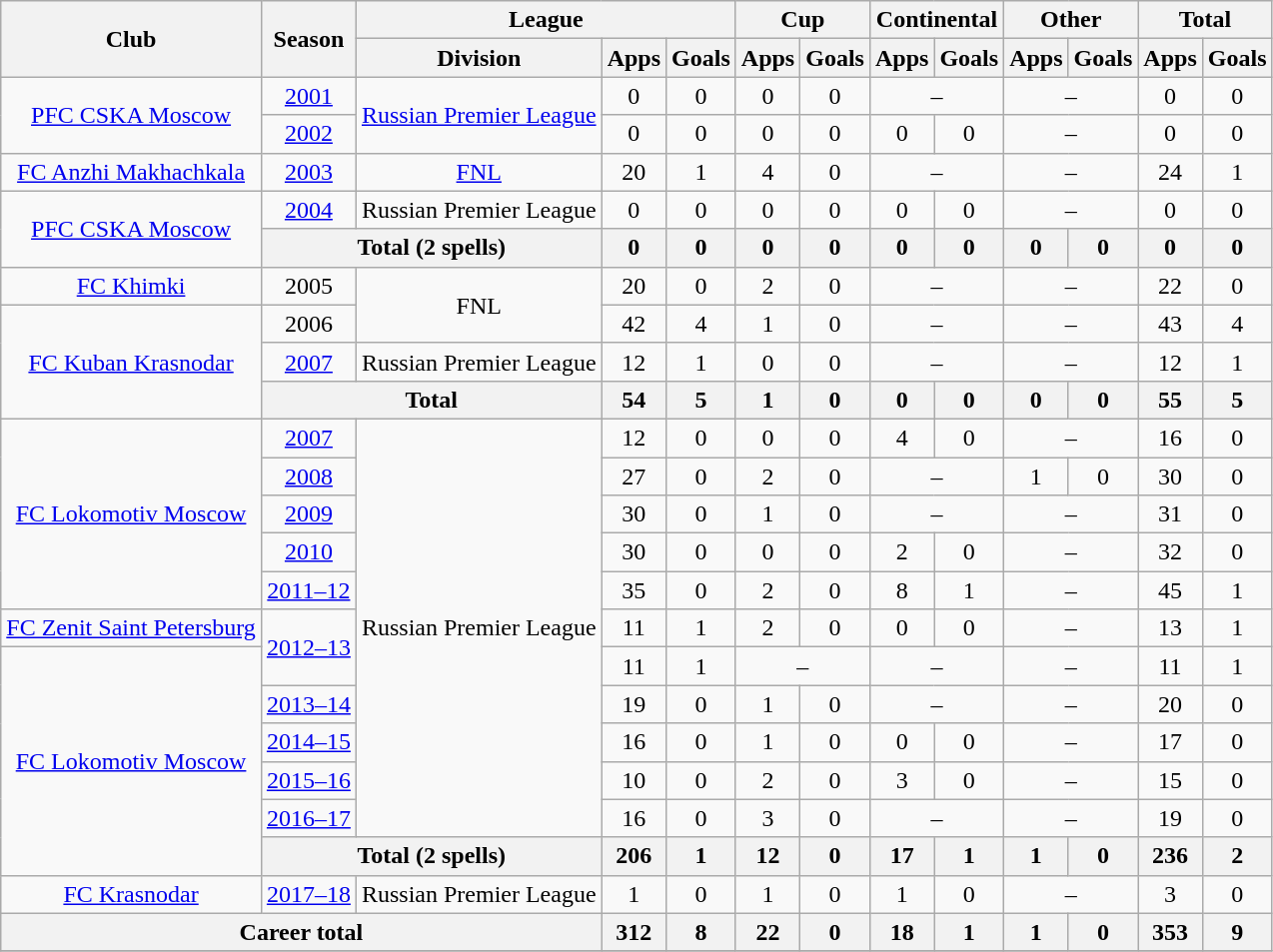<table class="wikitable" style="text-align: center;">
<tr>
<th rowspan=2>Club</th>
<th rowspan=2>Season</th>
<th colspan=3>League</th>
<th colspan=2>Cup</th>
<th colspan=2>Continental</th>
<th colspan=2>Other</th>
<th colspan=2>Total</th>
</tr>
<tr>
<th>Division</th>
<th>Apps</th>
<th>Goals</th>
<th>Apps</th>
<th>Goals</th>
<th>Apps</th>
<th>Goals</th>
<th>Apps</th>
<th>Goals</th>
<th>Apps</th>
<th>Goals</th>
</tr>
<tr>
<td rowspan=2><a href='#'>PFC CSKA Moscow</a></td>
<td><a href='#'>2001</a></td>
<td rowspan=2><a href='#'>Russian Premier League</a></td>
<td>0</td>
<td>0</td>
<td>0</td>
<td>0</td>
<td colspan=2>–</td>
<td colspan=2>–</td>
<td>0</td>
<td>0</td>
</tr>
<tr>
<td><a href='#'>2002</a></td>
<td>0</td>
<td>0</td>
<td>0</td>
<td>0</td>
<td>0</td>
<td>0</td>
<td colspan=2>–</td>
<td>0</td>
<td>0</td>
</tr>
<tr>
<td><a href='#'>FC Anzhi Makhachkala</a></td>
<td><a href='#'>2003</a></td>
<td><a href='#'>FNL</a></td>
<td>20</td>
<td>1</td>
<td>4</td>
<td>0</td>
<td colspan=2>–</td>
<td colspan=2>–</td>
<td>24</td>
<td>1</td>
</tr>
<tr>
<td rowspan=2><a href='#'>PFC CSKA Moscow</a></td>
<td><a href='#'>2004</a></td>
<td>Russian Premier League</td>
<td>0</td>
<td>0</td>
<td>0</td>
<td>0</td>
<td>0</td>
<td>0</td>
<td colspan=2>–</td>
<td>0</td>
<td>0</td>
</tr>
<tr>
<th colspan=2>Total (2 spells)</th>
<th>0</th>
<th>0</th>
<th>0</th>
<th>0</th>
<th>0</th>
<th>0</th>
<th>0</th>
<th>0</th>
<th>0</th>
<th>0</th>
</tr>
<tr>
<td><a href='#'>FC Khimki</a></td>
<td>2005</td>
<td rowspan=2>FNL</td>
<td>20</td>
<td>0</td>
<td>2</td>
<td>0</td>
<td colspan=2>–</td>
<td colspan=2>–</td>
<td>22</td>
<td>0</td>
</tr>
<tr>
<td rowspan=3><a href='#'>FC Kuban Krasnodar</a></td>
<td>2006</td>
<td>42</td>
<td>4</td>
<td>1</td>
<td>0</td>
<td colspan=2>–</td>
<td colspan=2>–</td>
<td>43</td>
<td>4</td>
</tr>
<tr>
<td><a href='#'>2007</a></td>
<td>Russian Premier League</td>
<td>12</td>
<td>1</td>
<td>0</td>
<td>0</td>
<td colspan=2>–</td>
<td colspan=2>–</td>
<td>12</td>
<td>1</td>
</tr>
<tr>
<th colspan=2>Total</th>
<th>54</th>
<th>5</th>
<th>1</th>
<th>0</th>
<th>0</th>
<th>0</th>
<th>0</th>
<th>0</th>
<th>55</th>
<th>5</th>
</tr>
<tr>
<td rowspan=5><a href='#'>FC Lokomotiv Moscow</a></td>
<td><a href='#'>2007</a></td>
<td rowspan=11>Russian Premier League</td>
<td>12</td>
<td>0</td>
<td>0</td>
<td>0</td>
<td>4</td>
<td>0</td>
<td colspan=2>–</td>
<td>16</td>
<td>0</td>
</tr>
<tr>
<td><a href='#'>2008</a></td>
<td>27</td>
<td>0</td>
<td>2</td>
<td>0</td>
<td colspan=2>–</td>
<td>1</td>
<td>0</td>
<td>30</td>
<td>0</td>
</tr>
<tr>
<td><a href='#'>2009</a></td>
<td>30</td>
<td>0</td>
<td>1</td>
<td>0</td>
<td colspan=2>–</td>
<td colspan=2>–</td>
<td>31</td>
<td>0</td>
</tr>
<tr>
<td><a href='#'>2010</a></td>
<td>30</td>
<td>0</td>
<td>0</td>
<td>0</td>
<td>2</td>
<td>0</td>
<td colspan=2>–</td>
<td>32</td>
<td>0</td>
</tr>
<tr>
<td><a href='#'>2011–12</a></td>
<td>35</td>
<td>0</td>
<td>2</td>
<td>0</td>
<td>8</td>
<td>1</td>
<td colspan=2>–</td>
<td>45</td>
<td>1</td>
</tr>
<tr>
<td><a href='#'>FC Zenit Saint Petersburg</a></td>
<td rowspan=2><a href='#'>2012–13</a></td>
<td>11</td>
<td>1</td>
<td>2</td>
<td>0</td>
<td>0</td>
<td>0</td>
<td colspan=2>–</td>
<td>13</td>
<td>1</td>
</tr>
<tr>
<td rowspan=6><a href='#'>FC Lokomotiv Moscow</a></td>
<td>11</td>
<td>1</td>
<td colspan=2>–</td>
<td colspan=2>–</td>
<td colspan=2>–</td>
<td>11</td>
<td>1</td>
</tr>
<tr>
<td><a href='#'>2013–14</a></td>
<td>19</td>
<td>0</td>
<td>1</td>
<td>0</td>
<td colspan=2>–</td>
<td colspan=2>–</td>
<td>20</td>
<td>0</td>
</tr>
<tr>
<td><a href='#'>2014–15</a></td>
<td>16</td>
<td>0</td>
<td>1</td>
<td>0</td>
<td>0</td>
<td>0</td>
<td colspan=2>–</td>
<td>17</td>
<td>0</td>
</tr>
<tr>
<td><a href='#'>2015–16</a></td>
<td>10</td>
<td>0</td>
<td>2</td>
<td>0</td>
<td>3</td>
<td>0</td>
<td colspan=2>–</td>
<td>15</td>
<td>0</td>
</tr>
<tr>
<td><a href='#'>2016–17</a></td>
<td>16</td>
<td>0</td>
<td>3</td>
<td>0</td>
<td colspan=2>–</td>
<td colspan=2>–</td>
<td>19</td>
<td>0</td>
</tr>
<tr>
<th colspan=2>Total (2 spells)</th>
<th>206</th>
<th>1</th>
<th>12</th>
<th>0</th>
<th>17</th>
<th>1</th>
<th>1</th>
<th>0</th>
<th>236</th>
<th>2</th>
</tr>
<tr>
<td><a href='#'>FC Krasnodar</a></td>
<td><a href='#'>2017–18</a></td>
<td>Russian Premier League</td>
<td>1</td>
<td>0</td>
<td>1</td>
<td>0</td>
<td>1</td>
<td>0</td>
<td colspan=2>–</td>
<td>3</td>
<td>0</td>
</tr>
<tr>
<th colspan=3>Career total</th>
<th>312</th>
<th>8</th>
<th>22</th>
<th>0</th>
<th>18</th>
<th>1</th>
<th>1</th>
<th>0</th>
<th>353</th>
<th>9</th>
</tr>
<tr>
</tr>
</table>
